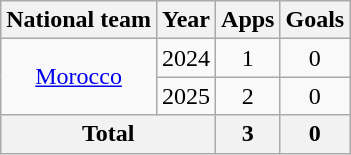<table class=wikitable style=text-align:center>
<tr>
<th>National team</th>
<th>Year</th>
<th>Apps</th>
<th>Goals</th>
</tr>
<tr>
<td rowspan="2"><a href='#'>Morocco</a></td>
<td>2024</td>
<td>1</td>
<td>0</td>
</tr>
<tr>
<td>2025</td>
<td>2</td>
<td>0</td>
</tr>
<tr>
<th colspan="2">Total</th>
<th>3</th>
<th>0</th>
</tr>
</table>
